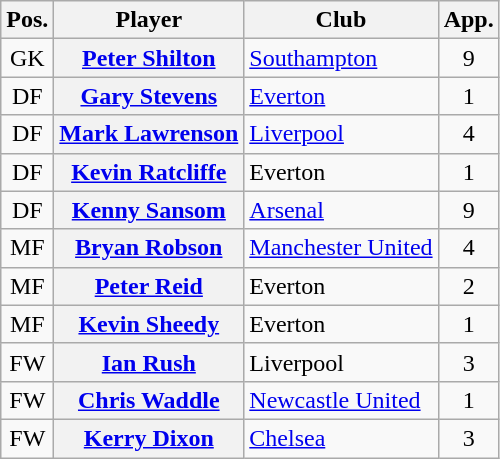<table class="wikitable plainrowheaders" style="text-align: left">
<tr>
<th scope=col>Pos.</th>
<th scope=col>Player</th>
<th scope=col>Club</th>
<th scope=col>App.</th>
</tr>
<tr>
<td style=text-align:center>GK</td>
<th scope=row><a href='#'>Peter Shilton</a> </th>
<td><a href='#'>Southampton</a></td>
<td style=text-align:center>9</td>
</tr>
<tr>
<td style=text-align:center>DF</td>
<th scope=row><a href='#'>Gary Stevens</a></th>
<td><a href='#'>Everton</a></td>
<td style=text-align:center>1</td>
</tr>
<tr>
<td style=text-align:center>DF</td>
<th scope=row><a href='#'>Mark Lawrenson</a> </th>
<td><a href='#'>Liverpool</a></td>
<td style=text-align:center>4</td>
</tr>
<tr>
<td style=text-align:center>DF</td>
<th scope=row><a href='#'>Kevin Ratcliffe</a></th>
<td>Everton</td>
<td style=text-align:center>1</td>
</tr>
<tr>
<td style=text-align:center>DF</td>
<th scope=row><a href='#'>Kenny Sansom</a> </th>
<td><a href='#'>Arsenal</a></td>
<td style=text-align:center>9</td>
</tr>
<tr>
<td style=text-align:center>MF</td>
<th scope=row><a href='#'>Bryan Robson</a> </th>
<td><a href='#'>Manchester United</a></td>
<td style=text-align:center>4</td>
</tr>
<tr>
<td style=text-align:center>MF</td>
<th scope=row><a href='#'>Peter Reid</a></th>
<td>Everton</td>
<td style=text-align:center>2</td>
</tr>
<tr>
<td style=text-align:center>MF</td>
<th scope=row><a href='#'>Kevin Sheedy</a></th>
<td>Everton</td>
<td style=text-align:center>1</td>
</tr>
<tr>
<td style=text-align:center>FW</td>
<th scope=row><a href='#'>Ian Rush</a> </th>
<td>Liverpool</td>
<td style=text-align:center>3</td>
</tr>
<tr>
<td style=text-align:center>FW</td>
<th scope=row><a href='#'>Chris Waddle</a></th>
<td><a href='#'>Newcastle United</a></td>
<td style=text-align:center>1</td>
</tr>
<tr>
<td style=text-align:center>FW</td>
<th scope=row><a href='#'>Kerry Dixon</a></th>
<td><a href='#'>Chelsea</a></td>
<td style=text-align:center>3</td>
</tr>
</table>
